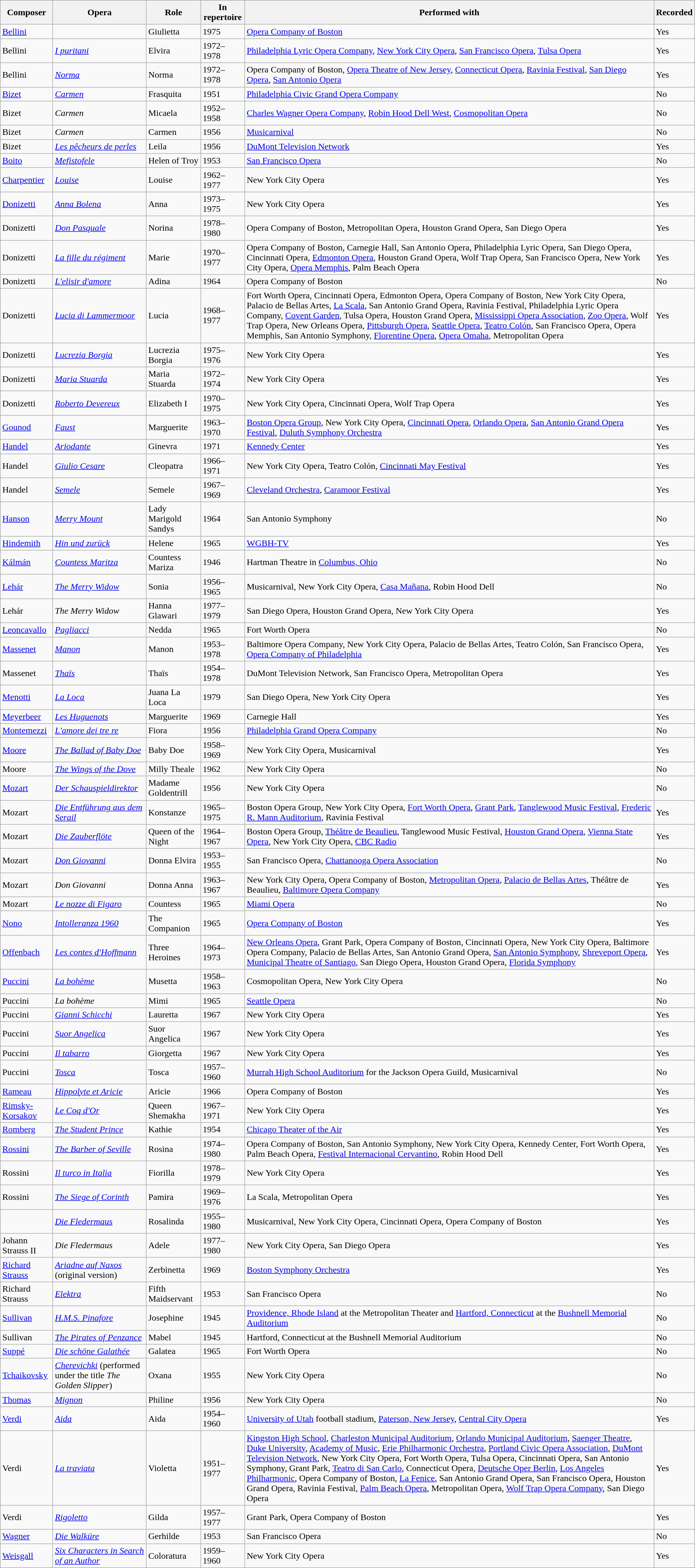<table class="wikitable sortable">
<tr>
<th>Composer</th>
<th>Opera</th>
<th>Role</th>
<th>In repertoire</th>
<th>Performed with</th>
<th>Recorded</th>
</tr>
<tr>
<td><a href='#'>Bellini</a></td>
<td></td>
<td>Giulietta</td>
<td>1975</td>
<td><a href='#'>Opera Company of Boston</a></td>
<td>Yes</td>
</tr>
<tr>
<td>Bellini</td>
<td><em><a href='#'>I puritani</a></em></td>
<td>Elvira</td>
<td>1972–1978</td>
<td><a href='#'>Philadelphia Lyric Opera Company</a>, <a href='#'>New York City Opera</a>, <a href='#'>San Francisco Opera</a>, <a href='#'>Tulsa Opera</a></td>
<td>Yes</td>
</tr>
<tr>
<td>Bellini</td>
<td><em><a href='#'>Norma</a></em></td>
<td>Norma</td>
<td>1972–1978</td>
<td>Opera Company of Boston, <a href='#'>Opera Theatre of New Jersey</a>, <a href='#'>Connecticut Opera</a>, <a href='#'>Ravinia Festival</a>, <a href='#'>San Diego Opera</a>, <a href='#'>San Antonio Opera</a></td>
<td>Yes</td>
</tr>
<tr>
<td><a href='#'>Bizet</a></td>
<td><em><a href='#'>Carmen</a></em></td>
<td>Frasquita</td>
<td>1951</td>
<td><a href='#'>Philadelphia Civic Grand Opera Company</a></td>
<td>No</td>
</tr>
<tr>
<td>Bizet</td>
<td><em>Carmen</em></td>
<td>Micaela</td>
<td>1952–1958</td>
<td><a href='#'>Charles Wagner Opera Company</a>, <a href='#'>Robin Hood Dell West</a>, <a href='#'>Cosmopolitan Opera</a></td>
<td>No</td>
</tr>
<tr>
<td>Bizet</td>
<td><em>Carmen</em></td>
<td>Carmen</td>
<td>1956</td>
<td><a href='#'>Musicarnival</a></td>
<td>No</td>
</tr>
<tr>
<td>Bizet</td>
<td><em><a href='#'>Les pêcheurs de perles</a></em></td>
<td>Leila</td>
<td>1956</td>
<td><a href='#'>DuMont Television Network</a></td>
<td>Yes</td>
</tr>
<tr>
<td><a href='#'>Boito</a></td>
<td><em><a href='#'>Mefistofele</a></em></td>
<td>Helen of Troy</td>
<td>1953</td>
<td><a href='#'>San Francisco Opera</a></td>
<td>No</td>
</tr>
<tr>
<td><a href='#'>Charpentier</a></td>
<td><em><a href='#'>Louise</a></em></td>
<td>Louise</td>
<td>1962–1977</td>
<td>New York City Opera</td>
<td>Yes</td>
</tr>
<tr>
<td><a href='#'>Donizetti</a></td>
<td><em><a href='#'>Anna Bolena</a></em></td>
<td>Anna</td>
<td>1973–1975</td>
<td>New York City Opera</td>
<td>Yes</td>
</tr>
<tr>
<td>Donizetti</td>
<td><em><a href='#'>Don Pasquale</a></em></td>
<td>Norina</td>
<td>1978–1980</td>
<td>Opera Company of Boston, Metropolitan Opera, Houston Grand Opera, San Diego Opera</td>
<td>Yes</td>
</tr>
<tr>
<td>Donizetti</td>
<td><em><a href='#'>La fille du régiment</a></em></td>
<td>Marie</td>
<td>1970–1977</td>
<td>Opera Company of Boston, Carnegie Hall, San Antonio Opera, Philadelphia Lyric Opera, San Diego Opera, Cincinnati Opera, <a href='#'>Edmonton Opera</a>, Houston Grand Opera, Wolf Trap Opera, San Francisco Opera, New York City Opera, <a href='#'>Opera Memphis</a>, Palm Beach Opera</td>
<td>Yes</td>
</tr>
<tr>
<td>Donizetti</td>
<td><em><a href='#'>L'elisir d'amore</a></em></td>
<td>Adina</td>
<td>1964</td>
<td>Opera Company of Boston</td>
<td>No</td>
</tr>
<tr>
<td>Donizetti</td>
<td><em><a href='#'>Lucia di Lammermoor</a></em></td>
<td>Lucia</td>
<td>1968–1977</td>
<td>Fort Worth Opera, Cincinnati Opera, Edmonton Opera, Opera Company of Boston, New York City Opera, Palacio de Bellas Artes, <a href='#'>La Scala</a>, San Antonio Grand Opera, Ravinia Festival, Philadelphia Lyric Opera Company, <a href='#'>Covent Garden</a>, Tulsa Opera, Houston Grand Opera, <a href='#'>Mississippi Opera Association</a>, <a href='#'>Zoo Opera</a>, Wolf Trap Opera, New Orleans Opera, <a href='#'>Pittsburgh Opera</a>, <a href='#'>Seattle Opera</a>, <a href='#'>Teatro Colón</a>, San Francisco Opera, Opera Memphis, San Antonio Symphony, <a href='#'>Florentine Opera</a>, <a href='#'>Opera Omaha</a>, Metropolitan Opera</td>
<td>Yes</td>
</tr>
<tr>
<td>Donizetti</td>
<td><em><a href='#'>Lucrezia Borgia</a></em></td>
<td>Lucrezia Borgia</td>
<td>1975–1976</td>
<td>New York City Opera</td>
<td>Yes</td>
</tr>
<tr>
<td>Donizetti</td>
<td><em><a href='#'>Maria Stuarda</a></em></td>
<td>Maria Stuarda</td>
<td>1972–1974</td>
<td>New York City Opera</td>
<td>Yes</td>
</tr>
<tr>
<td>Donizetti</td>
<td><em><a href='#'>Roberto Devereux</a></em></td>
<td>Elizabeth I</td>
<td>1970–1975</td>
<td>New York City Opera, Cincinnati Opera, Wolf Trap Opera</td>
<td>Yes</td>
</tr>
<tr>
<td><a href='#'>Gounod</a></td>
<td><em><a href='#'>Faust</a></em></td>
<td>Marguerite</td>
<td>1963–1970</td>
<td><a href='#'>Boston Opera Group</a>, New York City Opera, <a href='#'>Cincinnati Opera</a>, <a href='#'>Orlando Opera</a>, <a href='#'>San Antonio Grand Opera Festival</a>, <a href='#'>Duluth Symphony Orchestra</a></td>
<td>Yes</td>
</tr>
<tr>
<td><a href='#'>Handel</a></td>
<td><em><a href='#'>Ariodante</a></em></td>
<td>Ginevra</td>
<td>1971</td>
<td><a href='#'>Kennedy Center</a></td>
<td>Yes</td>
</tr>
<tr>
<td>Handel</td>
<td><em><a href='#'>Giulio Cesare</a></em></td>
<td>Cleopatra</td>
<td>1966–1971</td>
<td>New York City Opera, Teatro Colón, <a href='#'>Cincinnati May Festival</a></td>
<td>Yes</td>
</tr>
<tr>
<td>Handel</td>
<td><em><a href='#'>Semele</a></em></td>
<td>Semele</td>
<td>1967–1969</td>
<td><a href='#'>Cleveland Orchestra</a>, <a href='#'>Caramoor Festival</a></td>
<td>Yes</td>
</tr>
<tr>
<td><a href='#'>Hanson</a></td>
<td><em><a href='#'>Merry Mount</a></em></td>
<td>Lady Marigold Sandys</td>
<td>1964</td>
<td>San Antonio Symphony</td>
<td>No</td>
</tr>
<tr>
<td><a href='#'>Hindemith</a></td>
<td><em><a href='#'>Hin und zurück</a></em></td>
<td>Helene</td>
<td>1965</td>
<td><a href='#'>WGBH-TV</a></td>
<td>Yes</td>
</tr>
<tr>
<td><a href='#'>Kálmán</a></td>
<td><em><a href='#'>Countess Maritza</a></em></td>
<td>Countess Mariza</td>
<td>1946</td>
<td>Hartman Theatre in <a href='#'>Columbus, Ohio</a></td>
<td>No</td>
</tr>
<tr>
<td><a href='#'>Lehár</a></td>
<td><em><a href='#'>The Merry Widow</a></em></td>
<td>Sonia</td>
<td>1956–1965</td>
<td>Musicarnival, New York City Opera, <a href='#'>Casa Mañana</a>, Robin Hood Dell</td>
<td>No</td>
</tr>
<tr>
<td>Lehár</td>
<td><em>The Merry Widow</em></td>
<td>Hanna Glawari</td>
<td>1977–1979</td>
<td>San Diego Opera, Houston Grand Opera, New York City Opera</td>
<td>Yes</td>
</tr>
<tr>
<td><a href='#'>Leoncavallo</a></td>
<td><em><a href='#'>Pagliacci</a></em></td>
<td>Nedda</td>
<td>1965</td>
<td>Fort Worth Opera</td>
<td>No</td>
</tr>
<tr>
<td><a href='#'>Massenet</a></td>
<td><em><a href='#'>Manon</a></em></td>
<td>Manon</td>
<td>1953–1978</td>
<td>Baltimore Opera Company, New York City Opera, Palacio de Bellas Artes, Teatro Colón, San Francisco Opera, <a href='#'>Opera Company of Philadelphia</a></td>
<td>Yes</td>
</tr>
<tr>
<td>Massenet</td>
<td><em><a href='#'>Thaïs</a></em></td>
<td>Thaïs</td>
<td>1954–1978</td>
<td>DuMont Television Network, San Francisco Opera, Metropolitan Opera</td>
<td>Yes</td>
</tr>
<tr>
<td><a href='#'>Menotti</a></td>
<td><em><a href='#'>La Loca</a></em></td>
<td>Juana La Loca</td>
<td>1979</td>
<td>San Diego Opera, New York City Opera</td>
<td>Yes</td>
</tr>
<tr>
<td><a href='#'>Meyerbeer</a></td>
<td><em><a href='#'>Les Huguenots</a></em></td>
<td>Marguerite</td>
<td>1969</td>
<td>Carnegie Hall</td>
<td>Yes</td>
</tr>
<tr>
<td><a href='#'>Montemezzi</a></td>
<td><em><a href='#'>L'amore dei tre re</a></em></td>
<td>Fiora</td>
<td>1956</td>
<td><a href='#'>Philadelphia Grand Opera Company</a></td>
<td>No</td>
</tr>
<tr>
<td><a href='#'>Moore</a></td>
<td><em><a href='#'>The Ballad of Baby Doe</a></em></td>
<td>Baby Doe</td>
<td>1958–1969</td>
<td>New York City Opera, Musicarnival</td>
<td>Yes</td>
</tr>
<tr>
<td>Moore</td>
<td><em><a href='#'>The Wings of the Dove</a></em></td>
<td>Milly Theale</td>
<td>1962</td>
<td>New York City Opera</td>
<td>No</td>
</tr>
<tr>
<td><a href='#'>Mozart</a></td>
<td><em><a href='#'>Der Schauspieldirektor</a></em></td>
<td>Madame Goldentrill</td>
<td>1956</td>
<td>New York City Opera</td>
<td>No</td>
</tr>
<tr>
<td>Mozart</td>
<td><em><a href='#'>Die Entführung aus dem Serail</a></em></td>
<td>Konstanze</td>
<td>1965–1975</td>
<td>Boston Opera Group, New York City Opera, <a href='#'>Fort Worth Opera</a>, <a href='#'>Grant Park</a>, <a href='#'>Tanglewood Music Festival</a>, <a href='#'>Frederic R. Mann Auditorium</a>, Ravinia Festival</td>
<td>Yes</td>
</tr>
<tr>
<td>Mozart</td>
<td><em><a href='#'>Die Zauberflöte</a></em></td>
<td>Queen of the Night</td>
<td>1964–1967</td>
<td>Boston Opera Group, <a href='#'>Théâtre de Beaulieu</a>, Tanglewood Music Festival, <a href='#'>Houston Grand Opera</a>, <a href='#'>Vienna State Opera</a>, New York City Opera, <a href='#'>CBC Radio</a></td>
<td>Yes</td>
</tr>
<tr>
<td>Mozart</td>
<td><em><a href='#'>Don Giovanni</a></em></td>
<td>Donna Elvira</td>
<td>1953–1955</td>
<td>San Francisco Opera, <a href='#'>Chattanooga Opera Association</a></td>
<td>No</td>
</tr>
<tr>
<td>Mozart</td>
<td><em>Don Giovanni</em></td>
<td>Donna Anna</td>
<td>1963–1967</td>
<td>New York City Opera, Opera Company of Boston, <a href='#'>Metropolitan Opera</a>, <a href='#'>Palacio de Bellas Artes</a>, Théâtre de Beaulieu, <a href='#'>Baltimore Opera Company</a></td>
<td>Yes</td>
</tr>
<tr>
<td>Mozart</td>
<td><em><a href='#'>Le nozze di Figaro</a></em></td>
<td>Countess</td>
<td>1965</td>
<td><a href='#'>Miami Opera</a></td>
<td>No</td>
</tr>
<tr>
<td><a href='#'>Nono</a></td>
<td><em><a href='#'>Intolleranza 1960</a></em></td>
<td>The Companion</td>
<td>1965</td>
<td><a href='#'>Opera Company of Boston</a></td>
<td>Yes</td>
</tr>
<tr>
<td><a href='#'>Offenbach</a></td>
<td><em><a href='#'>Les contes d'Hoffmann</a></em></td>
<td>Three Heroines</td>
<td>1964–1973</td>
<td><a href='#'>New Orleans Opera</a>, Grant Park, Opera Company of Boston, Cincinnati Opera, New York City Opera, Baltimore Opera Company, Palacio de Bellas Artes, San Antonio Grand Opera, <a href='#'>San Antonio Symphony</a>, <a href='#'>Shreveport Opera</a>, <a href='#'>Municipal Theatre of Santiago</a>, San Diego Opera, Houston Grand Opera, <a href='#'>Florida Symphony</a></td>
<td>Yes</td>
</tr>
<tr>
<td><a href='#'>Puccini</a></td>
<td><em><a href='#'>La bohème</a></em></td>
<td>Musetta</td>
<td>1958–1963</td>
<td>Cosmopolitan Opera, New York City Opera</td>
<td>No</td>
</tr>
<tr>
<td>Puccini</td>
<td><em>La bohème</em></td>
<td>Mimi</td>
<td>1965</td>
<td><a href='#'>Seattle Opera</a></td>
<td>No</td>
</tr>
<tr>
<td>Puccini</td>
<td><em><a href='#'>Gianni Schicchi</a></em></td>
<td>Lauretta</td>
<td>1967</td>
<td>New York City Opera</td>
<td>Yes</td>
</tr>
<tr>
<td>Puccini</td>
<td><em><a href='#'>Suor Angelica</a></em></td>
<td>Suor Angelica</td>
<td>1967</td>
<td>New York City Opera</td>
<td>Yes</td>
</tr>
<tr>
<td>Puccini</td>
<td><em><a href='#'>Il tabarro</a></em></td>
<td>Giorgetta</td>
<td>1967</td>
<td>New York City Opera</td>
<td>Yes</td>
</tr>
<tr>
<td>Puccini</td>
<td><em><a href='#'>Tosca</a></em></td>
<td>Tosca</td>
<td>1957–1960</td>
<td><a href='#'>Murrah High School Auditorium</a> for the Jackson Opera Guild, Musicarnival</td>
<td>No</td>
</tr>
<tr>
<td><a href='#'>Rameau</a></td>
<td><em><a href='#'>Hippolyte et Aricie</a></em></td>
<td>Aricie</td>
<td>1966</td>
<td>Opera Company of Boston</td>
<td>Yes</td>
</tr>
<tr>
<td><a href='#'>Rimsky-Korsakov</a></td>
<td><em><a href='#'>Le Coq d'Or</a></em></td>
<td>Queen Shemakha</td>
<td>1967–1971</td>
<td>New York City Opera</td>
<td>Yes</td>
</tr>
<tr>
<td><a href='#'>Romberg</a></td>
<td><em><a href='#'>The Student Prince</a></em></td>
<td>Kathie</td>
<td>1954</td>
<td><a href='#'>Chicago Theater of the Air</a></td>
<td>Yes</td>
</tr>
<tr>
<td><a href='#'>Rossini</a></td>
<td><em><a href='#'>The Barber of Seville</a></em></td>
<td>Rosina</td>
<td>1974–1980</td>
<td>Opera Company of Boston, San Antonio Symphony, New York City Opera, Kennedy Center, Fort Worth Opera, Palm Beach Opera, <a href='#'>Festival Internacional Cervantino</a>, Robin Hood Dell</td>
<td>Yes</td>
</tr>
<tr>
<td>Rossini</td>
<td><em><a href='#'>Il turco in Italia</a></em></td>
<td>Fiorilla</td>
<td>1978–1979</td>
<td>New York City Opera</td>
<td>Yes</td>
</tr>
<tr>
<td>Rossini</td>
<td><em><a href='#'>The Siege of Corinth</a></em></td>
<td>Pamira</td>
<td>1969–1976</td>
<td>La Scala, Metropolitan Opera</td>
<td>Yes</td>
</tr>
<tr>
<td></td>
<td><em><a href='#'>Die Fledermaus</a></em></td>
<td>Rosalinda</td>
<td>1955–1980</td>
<td>Musicarnival, New York City Opera, Cincinnati Opera, Opera Company of Boston</td>
<td>Yes</td>
</tr>
<tr>
<td>Johann Strauss II</td>
<td><em>Die Fledermaus</em></td>
<td>Adele</td>
<td>1977–1980</td>
<td>New York City Opera, San Diego Opera</td>
<td>Yes</td>
</tr>
<tr>
<td><a href='#'>Richard Strauss</a></td>
<td><em><a href='#'>Ariadne auf Naxos</a></em> (original version)</td>
<td>Zerbinetta</td>
<td>1969</td>
<td><a href='#'>Boston Symphony Orchestra</a></td>
<td>Yes</td>
</tr>
<tr>
<td>Richard Strauss</td>
<td><em><a href='#'>Elektra</a></em></td>
<td>Fifth Maidservant</td>
<td>1953</td>
<td>San Francisco Opera</td>
<td>No</td>
</tr>
<tr>
<td><a href='#'>Sullivan</a></td>
<td><em><a href='#'>H.M.S. Pinafore</a></em></td>
<td>Josephine</td>
<td>1945</td>
<td><a href='#'>Providence, Rhode Island</a> at the Metropolitan Theater and <a href='#'>Hartford, Connecticut</a> at the <a href='#'>Bushnell Memorial Auditorium</a></td>
<td>No</td>
</tr>
<tr>
<td>Sullivan</td>
<td><em><a href='#'>The Pirates of Penzance</a></em></td>
<td>Mabel</td>
<td>1945</td>
<td>Hartford, Connecticut at the Bushnell Memorial Auditorium</td>
<td>No</td>
</tr>
<tr>
<td><a href='#'>Suppé</a></td>
<td><em><a href='#'>Die schöne Galathée</a></em></td>
<td>Galatea</td>
<td>1965</td>
<td>Fort Worth Opera</td>
<td>No</td>
</tr>
<tr>
<td><a href='#'>Tchaikovsky</a></td>
<td><em><a href='#'>Cherevichki</a></em> (performed under the title <em>The Golden Slipper</em>)</td>
<td>Oxana</td>
<td>1955</td>
<td>New York City Opera</td>
<td>No</td>
</tr>
<tr>
<td><a href='#'>Thomas</a></td>
<td><em><a href='#'>Mignon</a></em></td>
<td>Philine</td>
<td>1956</td>
<td>New York City Opera</td>
<td>No</td>
</tr>
<tr>
<td><a href='#'>Verdi</a></td>
<td><em><a href='#'>Aida</a></em></td>
<td>Aida</td>
<td>1954–1960</td>
<td><a href='#'>University of Utah</a> football stadium, <a href='#'>Paterson, New Jersey</a>, <a href='#'>Central City Opera</a></td>
<td>Yes</td>
</tr>
<tr>
<td>Verdi</td>
<td><em><a href='#'>La traviata</a></em></td>
<td>Violetta</td>
<td>1951–1977</td>
<td><a href='#'>Kingston High School</a>, <a href='#'>Charleston Municipal Auditorium</a>, <a href='#'>Orlando Municipal Auditorium</a>, <a href='#'>Saenger Theatre</a>, <a href='#'>Duke University</a>, <a href='#'>Academy of Music</a>, <a href='#'>Erie Philharmonic Orchestra</a>, <a href='#'>Portland Civic Opera Association</a>, <a href='#'>DuMont Television Network</a>, New York City Opera, Fort Worth Opera, Tulsa Opera, Cincinnati Opera, San Antonio Symphony, Grant Park, <a href='#'>Teatro di San Carlo</a>, Connecticut Opera, <a href='#'>Deutsche Oper Berlin</a>, <a href='#'>Los Angeles Philharmonic</a>, Opera Company of Boston, <a href='#'>La Fenice</a>, San Antonio Grand Opera, San Francisco Opera, Houston Grand Opera, Ravinia Festival, <a href='#'>Palm Beach Opera</a>, Metropolitan Opera, <a href='#'>Wolf Trap Opera Company</a>, San Diego Opera</td>
<td>Yes</td>
</tr>
<tr>
<td>Verdi</td>
<td><em><a href='#'>Rigoletto</a></em></td>
<td>Gilda</td>
<td>1957–1977</td>
<td>Grant Park, Opera Company of Boston</td>
<td>Yes</td>
</tr>
<tr>
<td><a href='#'>Wagner</a></td>
<td><em><a href='#'>Die Walküre</a></em></td>
<td>Gerhilde</td>
<td>1953</td>
<td>San Francisco Opera</td>
<td>No</td>
</tr>
<tr>
<td><a href='#'>Weisgall</a></td>
<td><em><a href='#'>Six Characters in Search of an Author</a></em></td>
<td>Coloratura</td>
<td>1959–1960</td>
<td>New York City Opera</td>
<td>Yes</td>
</tr>
</table>
